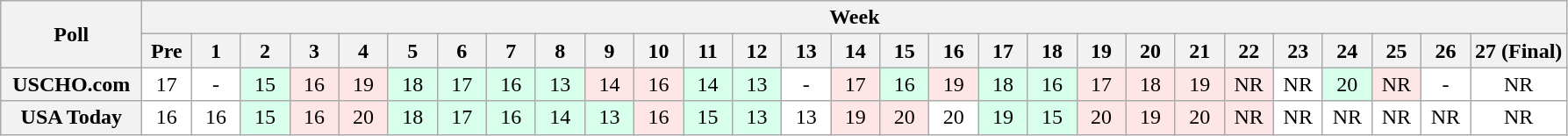<table class="wikitable" style="white-space:nowrap;">
<tr>
<th scope="col" width="100" rowspan="2">Poll</th>
<th colspan="28">Week</th>
</tr>
<tr>
<th scope="col" width="30">Pre</th>
<th scope="col" width="30">1</th>
<th scope="col" width="30">2</th>
<th scope="col" width="30">3</th>
<th scope="col" width="30">4</th>
<th scope="col" width="30">5</th>
<th scope="col" width="30">6</th>
<th scope="col" width="30">7</th>
<th scope="col" width="30">8</th>
<th scope="col" width="30">9</th>
<th scope="col" width="30">10</th>
<th scope="col" width="30">11</th>
<th scope="col" width="30">12</th>
<th scope="col" width="30">13</th>
<th scope="col" width="30">14</th>
<th scope="col" width="30">15</th>
<th scope="col" width="30">16</th>
<th scope="col" width="30">17</th>
<th scope="col" width="30">18</th>
<th scope="col" width="30">19</th>
<th scope="col" width="30">20</th>
<th scope="col" width="30">21</th>
<th scope="col" width="30">22</th>
<th scope="col" width="30">23</th>
<th scope="col" width="30">24</th>
<th scope="col" width="30">25</th>
<th scope="col" width="30">26</th>
<th scope="col" width="30">27 (Final)</th>
</tr>
<tr style="text-align:center;">
<th>USCHO.com</th>
<td bgcolor=FFFFFF>17</td>
<td bgcolor=FFFFFF>-</td>
<td bgcolor=D8FFEB>15</td>
<td bgcolor=FFE6E6>16</td>
<td bgcolor=FFE6E6>19</td>
<td bgcolor=D8FFEB>18</td>
<td bgcolor=D8FFEB>17</td>
<td bgcolor=D8FFEB>16</td>
<td bgcolor=D8FFEB>13</td>
<td bgcolor=FFE6E6>14</td>
<td bgcolor=FFE6E6>16</td>
<td bgcolor=D8FFEB>14</td>
<td bgcolor=D8FFEB>13</td>
<td bgcolor=FFFFFF>-</td>
<td bgcolor=FFE6E6>17</td>
<td bgcolor=D8FFEB>16</td>
<td bgcolor=FFE6E6>19</td>
<td bgcolor=D8FFEB>18</td>
<td bgcolor=D8FFEB>16</td>
<td bgcolor=FFE6E6>17</td>
<td bgcolor=FFE6E6>18</td>
<td bgcolor=FFE6E6>19</td>
<td bgcolor=FFE6E6>NR</td>
<td bgcolor=FFFFFF>NR</td>
<td bgcolor=D8FFEB>20</td>
<td bgcolor=FFE6E6>NR</td>
<td bgcolor=FFFFFF>-</td>
<td bgcolor=FFFFFF>NR</td>
</tr>
<tr style="text-align:center;">
<th>USA Today</th>
<td bgcolor=FFFFFF>16</td>
<td bgcolor=FFFFFF>16</td>
<td bgcolor=D8FFEB>15</td>
<td bgcolor=FFE6E6>16</td>
<td bgcolor=FFE6E6>20</td>
<td bgcolor=D8FFEB>18</td>
<td bgcolor=D8FFEB>17</td>
<td bgcolor=D8FFEB>16</td>
<td bgcolor=D8FFEB>14</td>
<td bgcolor=D8FFEB>13</td>
<td bgcolor=FFE6E6>16</td>
<td bgcolor=D8FFEB>15</td>
<td bgcolor=D8FFEB>13</td>
<td bgcolor=FFFFFF>13</td>
<td bgcolor=FFE6E6>19</td>
<td bgcolor=FFE6E6>20</td>
<td bgcolor=FFFFFF>20</td>
<td bgcolor=D8FFEB>19</td>
<td bgcolor=D8FFEB>15</td>
<td bgcolor=FFE6E6>20</td>
<td bgcolor=FFE6E6>19</td>
<td bgcolor=FFE6E6>20</td>
<td bgcolor=FFE6E6>NR</td>
<td bgcolor=FFFFFF>NR</td>
<td bgcolor=FFFFFF>NR</td>
<td bgcolor=FFFFFF>NR</td>
<td bgcolor=FFFFFF>NR</td>
<td bgcolor=FFFFFF>NR</td>
</tr>
</table>
